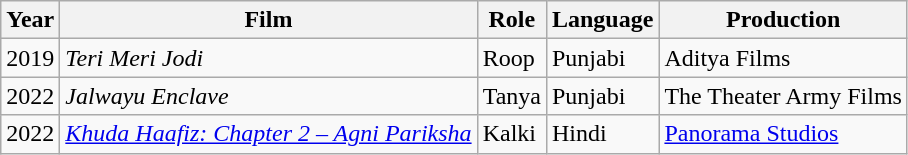<table class="wikitable">
<tr>
<th>Year</th>
<th>Film</th>
<th>Role</th>
<th>Language</th>
<th>Production</th>
</tr>
<tr>
<td>2019</td>
<td><em>Teri Meri Jodi</em></td>
<td>Roop</td>
<td>Punjabi</td>
<td>Aditya Films</td>
</tr>
<tr>
<td>2022</td>
<td><em>Jalwayu Enclave</em></td>
<td>Tanya</td>
<td>Punjabi</td>
<td>The Theater Army Films</td>
</tr>
<tr>
<td>2022</td>
<td><em><a href='#'>Khuda Haafiz: Chapter 2 – Agni Pariksha</a></em></td>
<td>Kalki</td>
<td>Hindi</td>
<td><a href='#'>Panorama Studios</a></td>
</tr>
</table>
